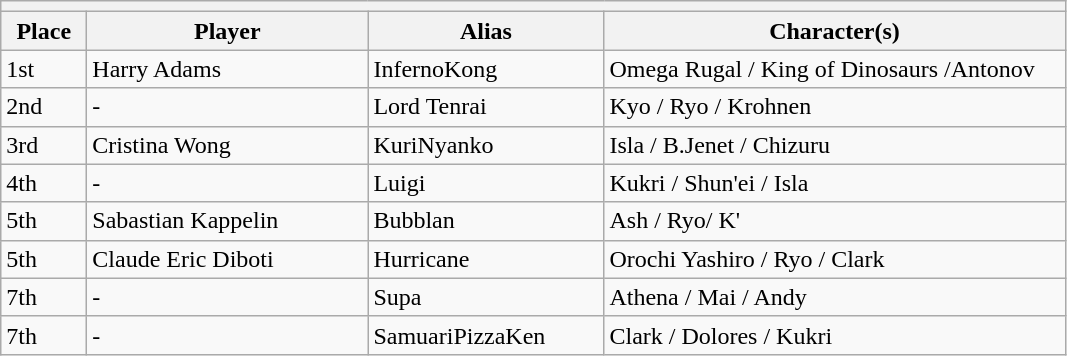<table class="wikitable">
<tr>
<th colspan="4"><em></em> </th>
</tr>
<tr>
<th style="width:50px;">Place</th>
<th style="width:180px;">Player</th>
<th style="width:150px;">Alias</th>
<th style="width:300px;">Character(s)</th>
</tr>
<tr>
<td>1st</td>
<td> Harry Adams</td>
<td>InfernoKong</td>
<td>Omega Rugal / King of Dinosaurs /Antonov</td>
</tr>
<tr>
<td>2nd</td>
<td> -</td>
<td>Lord Tenrai</td>
<td>Kyo / Ryo / Krohnen</td>
</tr>
<tr>
<td>3rd</td>
<td> Cristina Wong</td>
<td>KuriNyanko</td>
<td>Isla / B.Jenet / Chizuru</td>
</tr>
<tr>
<td>4th</td>
<td> -</td>
<td>Luigi</td>
<td>Kukri / Shun'ei / Isla</td>
</tr>
<tr>
<td>5th</td>
<td> Sabastian Kappelin</td>
<td>Bubblan</td>
<td>Ash / Ryo/ K'</td>
</tr>
<tr>
<td>5th</td>
<td> Claude Eric Diboti</td>
<td>Hurricane</td>
<td>Orochi Yashiro / Ryo / Clark</td>
</tr>
<tr>
<td>7th</td>
<td> -</td>
<td>Supa</td>
<td>Athena / Mai / Andy</td>
</tr>
<tr>
<td>7th</td>
<td> -</td>
<td>SamuariPizzaKen</td>
<td>Clark / Dolores / Kukri</td>
</tr>
</table>
